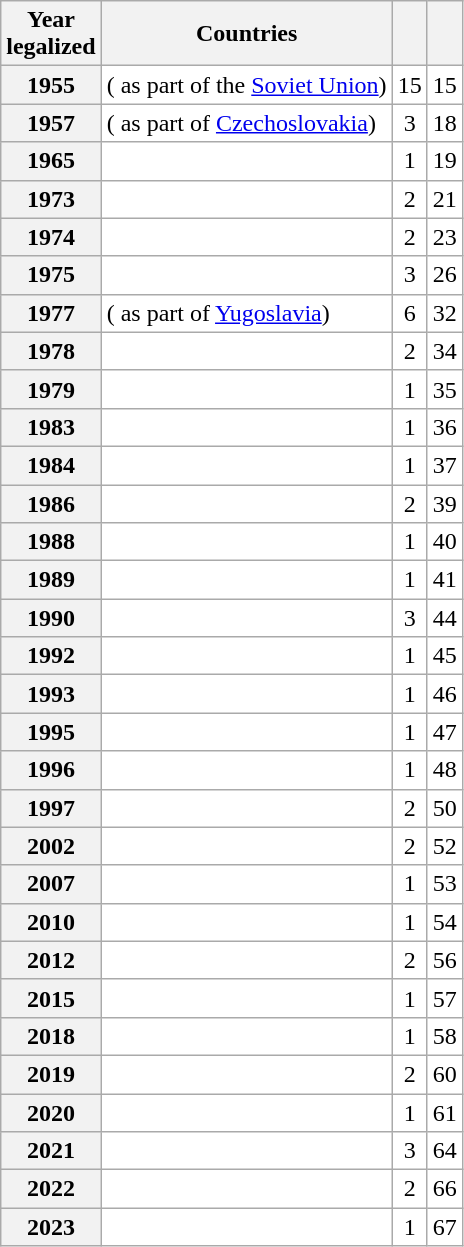<table class="wikitable plainrowheaders sortable sticky-table-head" style="background:white; text-align:center">
<tr>
<th scope="col" style=width:1em>Year legalized</th>
<th scope="col" class="unsortable">Countries</th>
<th scope="col" style=width:1em></th>
<th scope="col" style=width:1em></th>
</tr>
<tr>
<th scope="row">1955</th>
<td style=text-align:left>(               as part of the <a href='#'>Soviet Union</a>)</td>
<td>15</td>
<td>15</td>
</tr>
<tr>
<th scope="row">1957</th>
<td style=text-align:left> (  as part of <a href='#'>Czechoslovakia</a>)</td>
<td>3</td>
<td>18</td>
</tr>
<tr>
<th scope="row">1965</th>
<td style=text-align:left></td>
<td>1</td>
<td>19</td>
</tr>
<tr>
<th scope="row">1973</th>
<td style=text-align:left> </td>
<td>2</td>
<td>21</td>
</tr>
<tr>
<th scope="row">1974</th>
<td style=text-align:left> </td>
<td>2</td>
<td>23</td>
</tr>
<tr>
<th scope="row">1975</th>
<td style=text-align:left>  </td>
<td>3</td>
<td>26</td>
</tr>
<tr>
<th scope="row">1977</th>
<td style=text-align:left>(      as part of <a href='#'>Yugoslavia</a>)</td>
<td>6</td>
<td>32</td>
</tr>
<tr>
<th scope="row">1978</th>
<td style=text-align:left> </td>
<td>2</td>
<td>34</td>
</tr>
<tr>
<th scope="row">1979</th>
<td style=text-align:left></td>
<td>1</td>
<td>35</td>
</tr>
<tr>
<th scope="row">1983</th>
<td style=text-align:left></td>
<td>1</td>
<td>36</td>
</tr>
<tr>
<th scope="row">1984</th>
<td style=text-align:left></td>
<td>1</td>
<td>37</td>
</tr>
<tr>
<th scope="row">1986</th>
<td style=text-align:left> </td>
<td>2</td>
<td>39</td>
</tr>
<tr>
<th scope="row">1988</th>
<td style=text-align:left></td>
<td>1</td>
<td>40</td>
</tr>
<tr>
<th scope="row">1989</th>
<td style=text-align:left></td>
<td>1</td>
<td>41</td>
</tr>
<tr>
<th scope="row">1990</th>
<td style=text-align:left>  </td>
<td>3</td>
<td>44</td>
</tr>
<tr>
<th scope="row">1992</th>
<td style=text-align:left></td>
<td>1</td>
<td>45</td>
</tr>
<tr>
<th scope="row">1993</th>
<td style=text-align:left></td>
<td>1</td>
<td>46</td>
</tr>
<tr>
<th scope="row">1995</th>
<td style=text-align:left></td>
<td>1</td>
<td>47</td>
</tr>
<tr>
<th scope="row">1996</th>
<td style=text-align:left></td>
<td>1</td>
<td>48</td>
</tr>
<tr>
<th scope="row">1997</th>
<td style=text-align:left> </td>
<td>2</td>
<td>50</td>
</tr>
<tr>
<th scope="row">2002</th>
<td style=text-align:left> </td>
<td>2</td>
<td>52</td>
</tr>
<tr>
<th scope="row">2007</th>
<td style=text-align:left></td>
<td>1</td>
<td>53</td>
</tr>
<tr>
<th scope="row">2010</th>
<td style=text-align:left></td>
<td>1</td>
<td>54</td>
</tr>
<tr>
<th scope="row">2012</th>
<td style=text-align:left> </td>
<td>2</td>
<td>56</td>
</tr>
<tr>
<th scope="row">2015</th>
<td style=text-align:left></td>
<td>1</td>
<td>57</td>
</tr>
<tr>
<th scope="row">2018</th>
<td style=text-align:left></td>
<td>1</td>
<td>58</td>
</tr>
<tr>
<th scope="row">2019</th>
<td style=text-align:left> </td>
<td>2</td>
<td>60</td>
</tr>
<tr>
<th scope="row">2020</th>
<td style=text-align:left></td>
<td>1</td>
<td>61</td>
</tr>
<tr>
<th scope="row">2021</th>
<td style=text-align:left>  </td>
<td>3</td>
<td>64</td>
</tr>
<tr>
<th scope="row">2022</th>
<td style=text-align:left> </td>
<td>2</td>
<td>66</td>
</tr>
<tr>
<th scope="row">2023</th>
<td style=text-align:left></td>
<td>1</td>
<td>67</td>
</tr>
</table>
